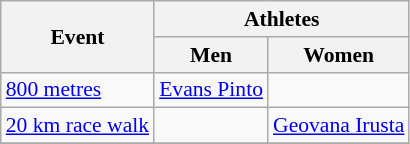<table class=wikitable style="font-size:90%">
<tr>
<th rowspan=2>Event</th>
<th colspan=2>Athletes</th>
</tr>
<tr>
<th>Men</th>
<th>Women</th>
</tr>
<tr>
<td><a href='#'>800 metres</a></td>
<td><a href='#'>Evans Pinto</a></td>
<td></td>
</tr>
<tr>
<td><a href='#'>20 km race walk</a></td>
<td></td>
<td><a href='#'>Geovana Irusta</a></td>
</tr>
<tr>
</tr>
</table>
